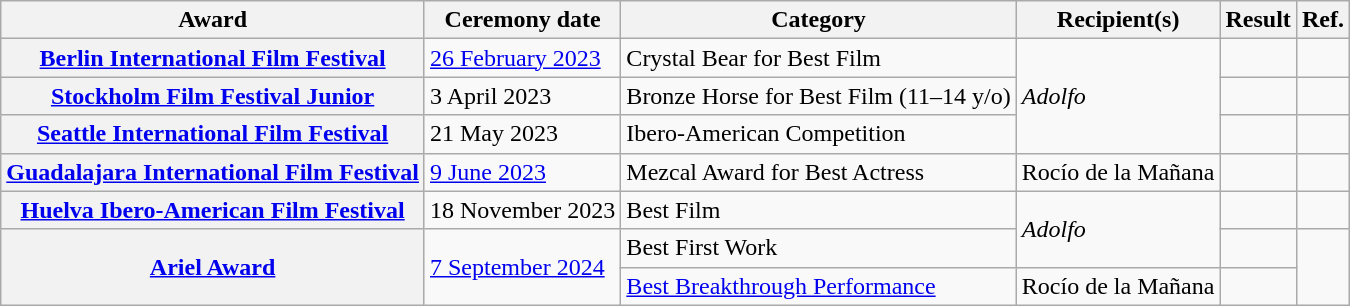<table class="wikitable sortable plainrowheaders">
<tr>
<th scope="col">Award</th>
<th scope="col">Ceremony date</th>
<th scope="col">Category</th>
<th scope="col">Recipient(s)</th>
<th scope="col">Result</th>
<th scope="col">Ref.</th>
</tr>
<tr>
<th scope="row"><a href='#'>Berlin International Film Festival</a></th>
<td><a href='#'>26 February 2023</a></td>
<td>Crystal Bear for Best Film</td>
<td rowspan="3"><em>Adolfo</em></td>
<td></td>
<td align="center"></td>
</tr>
<tr>
<th scope="row"><a href='#'>Stockholm Film Festival Junior</a></th>
<td>3 April 2023</td>
<td>Bronze Horse for Best Film (11–14 y/o)</td>
<td></td>
<td align="center"></td>
</tr>
<tr>
<th scope="row"><a href='#'>Seattle International Film Festival</a></th>
<td>21 May 2023</td>
<td>Ibero-American Competition</td>
<td></td>
<td align="center"></td>
</tr>
<tr>
<th scope="row"><a href='#'>Guadalajara International Film Festival</a></th>
<td><a href='#'>9 June 2023</a></td>
<td>Mezcal Award for Best Actress</td>
<td>Rocío de la Mañana</td>
<td></td>
<td align="center"></td>
</tr>
<tr>
<th scope="row"><a href='#'>Huelva Ibero-American Film Festival</a></th>
<td>18 November 2023</td>
<td>Best Film</td>
<td rowspan="2"><em>Adolfo</em></td>
<td></td>
<td align="center"></td>
</tr>
<tr>
<th rowspan="2" scope="row"><a href='#'>Ariel Award</a></th>
<td rowspan="2"><a href='#'>7 September 2024</a></td>
<td>Best First Work</td>
<td></td>
<td rowspan="2"></td>
</tr>
<tr>
<td><a href='#'>Best Breakthrough Performance</a></td>
<td>Rocío de la Mañana</td>
<td></td>
</tr>
</table>
